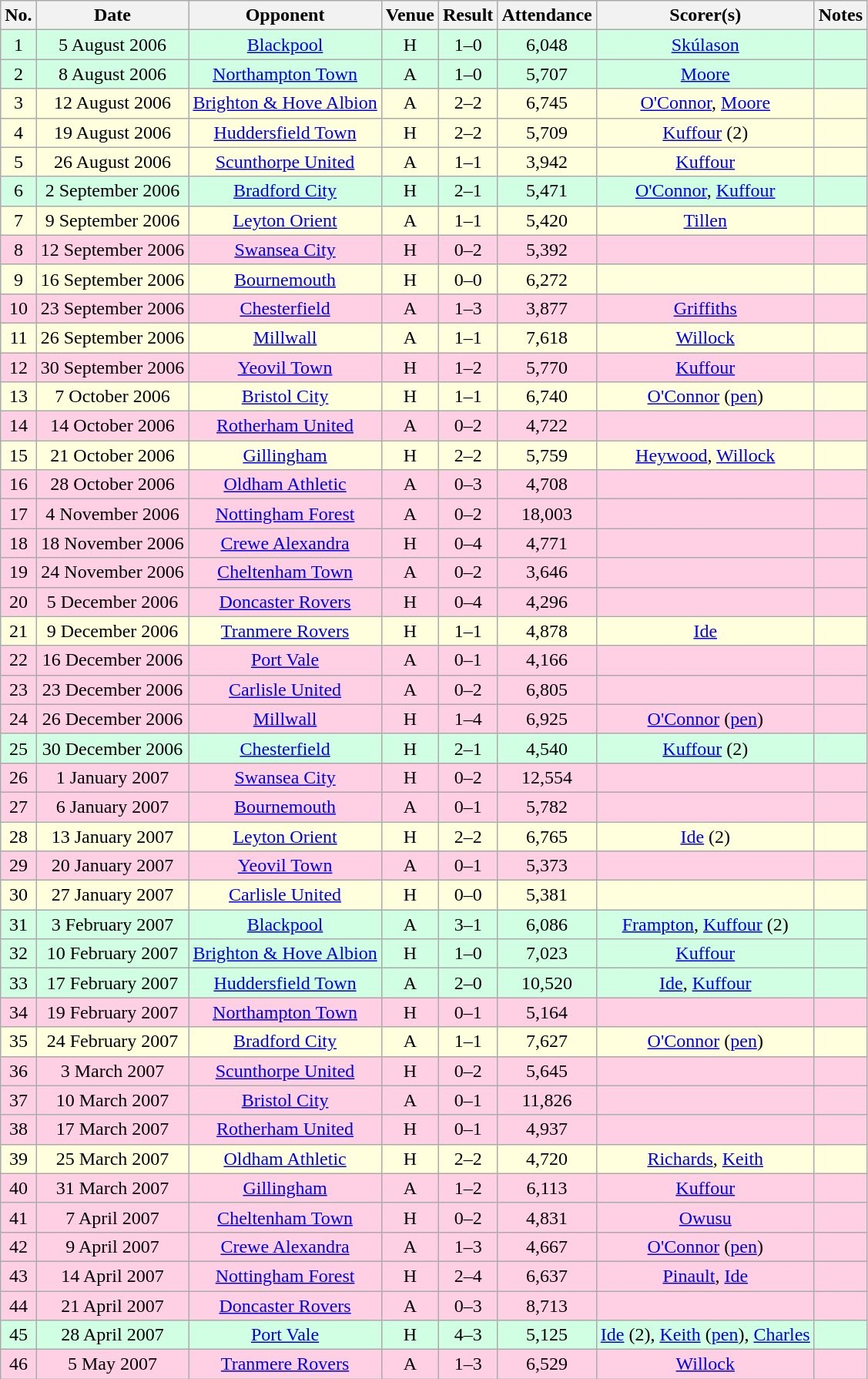<table class="wikitable sortable" style="text-align:center;">
<tr>
<th>No.</th>
<th>Date</th>
<th>Opponent</th>
<th>Venue</th>
<th>Result</th>
<th>Attendance</th>
<th>Scorer(s)</th>
<th>Notes</th>
</tr>
<tr style="background:#d0ffe3;">
<td>1</td>
<td>5 August 2006</td>
<td><a href='#'>Blackpool</a></td>
<td>H</td>
<td>1–0</td>
<td>6,048</td>
<td><a href='#'>Skúlason</a></td>
<td></td>
</tr>
<tr style="background:#d0ffe3;">
<td>2</td>
<td>8 August 2006</td>
<td><a href='#'>Northampton Town</a></td>
<td>A</td>
<td>1–0</td>
<td>5,707</td>
<td><a href='#'>Moore</a></td>
<td></td>
</tr>
<tr style="background:#ffd;">
<td>3</td>
<td>12 August 2006</td>
<td><a href='#'>Brighton & Hove Albion</a></td>
<td>A</td>
<td>2–2</td>
<td>6,745</td>
<td><a href='#'>O'Connor</a>, <a href='#'>Moore</a></td>
<td></td>
</tr>
<tr style="background:#ffd;">
<td>4</td>
<td>19 August 2006</td>
<td><a href='#'>Huddersfield Town</a></td>
<td>H</td>
<td>2–2</td>
<td>5,709</td>
<td><a href='#'>Kuffour</a> (2)</td>
<td></td>
</tr>
<tr style="background:#ffd;">
<td>5</td>
<td>26 August 2006</td>
<td><a href='#'>Scunthorpe United</a></td>
<td>A</td>
<td>1–1</td>
<td>3,942</td>
<td><a href='#'>Kuffour</a></td>
<td></td>
</tr>
<tr style="background:#d0ffe3;">
<td>6</td>
<td>2 September 2006</td>
<td><a href='#'>Bradford City</a></td>
<td>H</td>
<td>2–1</td>
<td>5,471</td>
<td><a href='#'>O'Connor</a>, <a href='#'>Kuffour</a></td>
<td></td>
</tr>
<tr style="background:#ffd;">
<td>7</td>
<td>9 September 2006</td>
<td><a href='#'>Leyton Orient</a></td>
<td>A</td>
<td>1–1</td>
<td>5,420</td>
<td><a href='#'>Tillen</a></td>
<td></td>
</tr>
<tr style="background:#ffd0e3;">
<td>8</td>
<td>12 September 2006</td>
<td><a href='#'>Swansea City</a></td>
<td>H</td>
<td>0–2</td>
<td>5,392</td>
<td></td>
<td></td>
</tr>
<tr style="background:#ffd;">
<td>9</td>
<td>16 September 2006</td>
<td><a href='#'>Bournemouth</a></td>
<td>H</td>
<td>0–0</td>
<td>6,272</td>
<td></td>
<td></td>
</tr>
<tr style="background:#ffd0e3;">
<td>10</td>
<td>23 September 2006</td>
<td><a href='#'>Chesterfield</a></td>
<td>A</td>
<td>1–3</td>
<td>3,877</td>
<td><a href='#'>Griffiths</a></td>
<td></td>
</tr>
<tr style="background:#ffd;">
<td>11</td>
<td>26 September 2006</td>
<td><a href='#'>Millwall</a></td>
<td>A</td>
<td>1–1</td>
<td>7,618</td>
<td><a href='#'>Willock</a></td>
<td></td>
</tr>
<tr style="background:#ffd0e3;">
<td>12</td>
<td>30 September 2006</td>
<td><a href='#'>Yeovil Town</a></td>
<td>H</td>
<td>1–2</td>
<td>5,770</td>
<td><a href='#'>Kuffour</a></td>
<td></td>
</tr>
<tr style="background:#ffd;">
<td>13</td>
<td>7 October 2006</td>
<td><a href='#'>Bristol City</a></td>
<td>H</td>
<td>1–1</td>
<td>6,740</td>
<td><a href='#'>O'Connor</a> (<a href='#'>pen</a>)</td>
<td></td>
</tr>
<tr style="background:#ffd0e3;">
<td>14</td>
<td>14 October 2006</td>
<td><a href='#'>Rotherham United</a></td>
<td>A</td>
<td>0–2</td>
<td>4,722</td>
<td></td>
<td></td>
</tr>
<tr style="background:#ffd;">
<td>15</td>
<td>21 October 2006</td>
<td><a href='#'>Gillingham</a></td>
<td>H</td>
<td>2–2</td>
<td>5,759</td>
<td><a href='#'>Heywood</a>, <a href='#'>Willock</a></td>
<td></td>
</tr>
<tr style="background:#ffd0e3;">
<td>16</td>
<td>28 October 2006</td>
<td><a href='#'>Oldham Athletic</a></td>
<td>A</td>
<td>0–3</td>
<td>4,708</td>
<td></td>
<td></td>
</tr>
<tr style="background:#ffd0e3;">
<td>17</td>
<td>4 November 2006</td>
<td><a href='#'>Nottingham Forest</a></td>
<td>A</td>
<td>0–2</td>
<td>18,003</td>
<td></td>
<td></td>
</tr>
<tr style="background:#ffd0e3;">
<td>18</td>
<td>18 November 2006</td>
<td><a href='#'>Crewe Alexandra</a></td>
<td>H</td>
<td>0–4</td>
<td>4,771</td>
<td></td>
<td></td>
</tr>
<tr style="background:#ffd0e3;">
<td>19</td>
<td>24 November 2006</td>
<td><a href='#'>Cheltenham Town</a></td>
<td>A</td>
<td>0–2</td>
<td>3,646</td>
<td></td>
<td></td>
</tr>
<tr style="background:#ffd0e3;">
<td>20</td>
<td>5 December 2006</td>
<td><a href='#'>Doncaster Rovers</a></td>
<td>H</td>
<td>0–4</td>
<td>4,296</td>
<td></td>
<td></td>
</tr>
<tr style="background:#ffd;">
<td>21</td>
<td>9 December 2006</td>
<td><a href='#'>Tranmere Rovers</a></td>
<td>H</td>
<td>1–1</td>
<td>4,878</td>
<td><a href='#'>Ide</a></td>
<td></td>
</tr>
<tr style="background:#ffd0e3;">
<td>22</td>
<td>16 December 2006</td>
<td><a href='#'>Port Vale</a></td>
<td>A</td>
<td>0–1</td>
<td>4,166</td>
<td></td>
<td></td>
</tr>
<tr style="background:#ffd0e3;">
<td>23</td>
<td>23 December 2006</td>
<td><a href='#'>Carlisle United</a></td>
<td>A</td>
<td>0–2</td>
<td>6,805</td>
<td></td>
<td></td>
</tr>
<tr style="background:#ffd0e3;">
<td>24</td>
<td>26 December 2006</td>
<td><a href='#'>Millwall</a></td>
<td>H</td>
<td>1–4</td>
<td>6,925</td>
<td><a href='#'>O'Connor</a> (<a href='#'>pen</a>)</td>
<td></td>
</tr>
<tr style="background:#d0ffe3;">
<td>25</td>
<td>30 December 2006</td>
<td><a href='#'>Chesterfield</a></td>
<td>H</td>
<td>2–1</td>
<td>4,540</td>
<td><a href='#'>Kuffour</a> (2)</td>
<td></td>
</tr>
<tr style="background:#ffd0e3;">
<td>26</td>
<td>1 January 2007</td>
<td><a href='#'>Swansea City</a></td>
<td>H</td>
<td>0–2</td>
<td>12,554</td>
<td></td>
<td></td>
</tr>
<tr style="background:#ffd0e3;">
<td>27</td>
<td>6 January 2007</td>
<td><a href='#'>Bournemouth</a></td>
<td>A</td>
<td>0–1</td>
<td>5,782</td>
<td></td>
<td></td>
</tr>
<tr style="background:#ffd;">
<td>28</td>
<td>13 January 2007</td>
<td><a href='#'>Leyton Orient</a></td>
<td>H</td>
<td>2–2</td>
<td>6,765</td>
<td><a href='#'>Ide</a> (2)</td>
<td></td>
</tr>
<tr style="background:#ffd0e3;">
<td>29</td>
<td>20 January 2007</td>
<td><a href='#'>Yeovil Town</a></td>
<td>A</td>
<td>0–1</td>
<td>5,373</td>
<td></td>
<td></td>
</tr>
<tr style="background:#ffd;">
<td>30</td>
<td>27 January 2007</td>
<td><a href='#'>Carlisle United</a></td>
<td>H</td>
<td>0–0</td>
<td>5,381</td>
<td></td>
<td></td>
</tr>
<tr style="background:#d0ffe3;">
<td>31</td>
<td>3 February 2007</td>
<td><a href='#'>Blackpool</a></td>
<td>A</td>
<td>3–1</td>
<td>6,086</td>
<td><a href='#'>Frampton</a>, <a href='#'>Kuffour</a> (2)</td>
<td></td>
</tr>
<tr style="background:#d0ffe3;">
<td>32</td>
<td>10 February 2007</td>
<td><a href='#'>Brighton & Hove Albion</a></td>
<td>H</td>
<td>1–0</td>
<td>7,023</td>
<td><a href='#'>Kuffour</a></td>
<td></td>
</tr>
<tr style="background:#d0ffe3;">
<td>33</td>
<td>17 February 2007</td>
<td><a href='#'>Huddersfield Town</a></td>
<td>A</td>
<td>2–0</td>
<td>10,520</td>
<td><a href='#'>Ide</a>, <a href='#'>Kuffour</a></td>
<td></td>
</tr>
<tr style="background:#ffd0e3;">
<td>34</td>
<td>19 February 2007</td>
<td><a href='#'>Northampton Town</a></td>
<td>H</td>
<td>0–1</td>
<td>5,164</td>
<td></td>
<td></td>
</tr>
<tr style="background:#ffd;">
<td>35</td>
<td>24 February 2007</td>
<td><a href='#'>Bradford City</a></td>
<td>A</td>
<td>1–1</td>
<td>7,627</td>
<td><a href='#'>O'Connor</a> (<a href='#'>pen</a>)</td>
<td></td>
</tr>
<tr style="background:#ffd0e3;">
<td>36</td>
<td>3 March 2007</td>
<td><a href='#'>Scunthorpe United</a></td>
<td>H</td>
<td>0–2</td>
<td>5,645</td>
<td></td>
<td></td>
</tr>
<tr style="background:#ffd0e3;">
<td>37</td>
<td>10 March 2007</td>
<td><a href='#'>Bristol City</a></td>
<td>A</td>
<td>0–1</td>
<td>11,826</td>
<td></td>
<td></td>
</tr>
<tr style="background:#ffd0e3;">
<td>38</td>
<td>17 March 2007</td>
<td><a href='#'>Rotherham United</a></td>
<td>H</td>
<td>0–1</td>
<td>4,937</td>
<td></td>
<td></td>
</tr>
<tr style="background:#ffd;">
<td>39</td>
<td>25 March 2007</td>
<td><a href='#'>Oldham Athletic</a></td>
<td>H</td>
<td>2–2</td>
<td>4,720</td>
<td><a href='#'>Richards</a>, <a href='#'>Keith</a></td>
<td></td>
</tr>
<tr style="background:#ffd0e3;">
<td>40</td>
<td>31 March 2007</td>
<td><a href='#'>Gillingham</a></td>
<td>A</td>
<td>1–2</td>
<td>6,113</td>
<td><a href='#'>Kuffour</a></td>
<td></td>
</tr>
<tr style="background:#ffd0e3;">
<td>41</td>
<td>7 April 2007</td>
<td><a href='#'>Cheltenham Town</a></td>
<td>H</td>
<td>0–2</td>
<td>4,831</td>
<td><a href='#'>Owusu</a></td>
<td></td>
</tr>
<tr style="background:#ffd0e3;">
<td>42</td>
<td>9 April 2007</td>
<td><a href='#'>Crewe Alexandra</a></td>
<td>A</td>
<td>1–3</td>
<td>4,667</td>
<td><a href='#'>O'Connor</a> (<a href='#'>pen</a>)</td>
<td></td>
</tr>
<tr style="background:#ffd0e3;">
<td>43</td>
<td>14 April 2007</td>
<td><a href='#'>Nottingham Forest</a></td>
<td>H</td>
<td>2–4</td>
<td>6,637</td>
<td><a href='#'>Pinault</a>, <a href='#'>Ide</a></td>
<td></td>
</tr>
<tr style="background:#ffd0e3;">
<td>44</td>
<td>21 April 2007</td>
<td><a href='#'>Doncaster Rovers</a></td>
<td>A</td>
<td>0–3</td>
<td>8,713</td>
<td></td>
<td></td>
</tr>
<tr style="background:#d0ffe3;">
<td>45</td>
<td>28 April 2007</td>
<td><a href='#'>Port Vale</a></td>
<td>H</td>
<td>4–3</td>
<td>5,125</td>
<td><a href='#'>Ide</a> (2), <a href='#'>Keith</a> (<a href='#'>pen</a>), <a href='#'>Charles</a></td>
<td></td>
</tr>
<tr style="background:#ffd0e3;">
<td>46</td>
<td>5 May 2007</td>
<td><a href='#'>Tranmere Rovers</a></td>
<td>A</td>
<td>1–3</td>
<td>6,529</td>
<td><a href='#'>Willock</a></td>
<td></td>
</tr>
</table>
